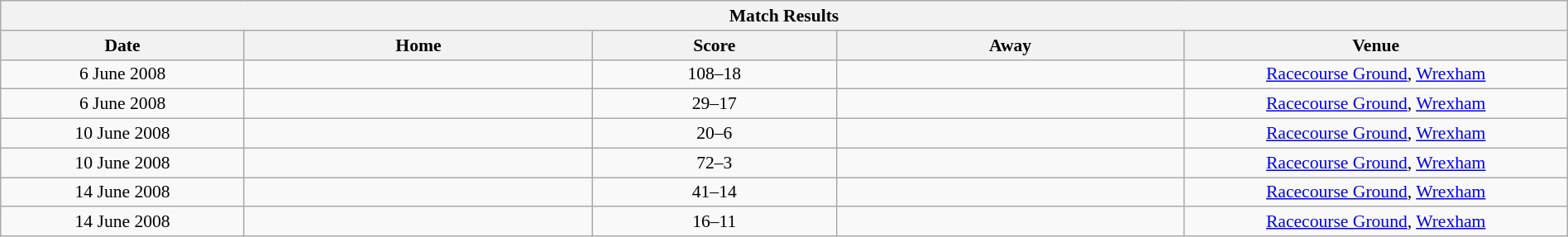<table class="wikitable" style="font-size:90%; width: 100%; text-align: center;">
<tr>
<th colspan=5>Match Results</th>
</tr>
<tr>
<th width=7%>Date</th>
<th width=10%>Home</th>
<th width=7%>Score</th>
<th width=10%>Away</th>
<th width=11%>Venue</th>
</tr>
<tr>
<td>6 June 2008</td>
<td></td>
<td>108–18</td>
<td></td>
<td><a href='#'>Racecourse Ground</a>, <a href='#'>Wrexham</a></td>
</tr>
<tr>
<td>6 June 2008</td>
<td></td>
<td>29–17</td>
<td></td>
<td><a href='#'>Racecourse Ground</a>, <a href='#'>Wrexham</a></td>
</tr>
<tr>
<td>10 June 2008</td>
<td></td>
<td>20–6</td>
<td></td>
<td><a href='#'>Racecourse Ground</a>, <a href='#'>Wrexham</a></td>
</tr>
<tr>
<td>10 June 2008</td>
<td></td>
<td>72–3</td>
<td></td>
<td><a href='#'>Racecourse Ground</a>, <a href='#'>Wrexham</a></td>
</tr>
<tr>
<td>14 June 2008</td>
<td></td>
<td>41–14</td>
<td></td>
<td><a href='#'>Racecourse Ground</a>, <a href='#'>Wrexham</a></td>
</tr>
<tr>
<td>14 June 2008</td>
<td></td>
<td>16–11</td>
<td></td>
<td><a href='#'>Racecourse Ground</a>, <a href='#'>Wrexham</a></td>
</tr>
</table>
